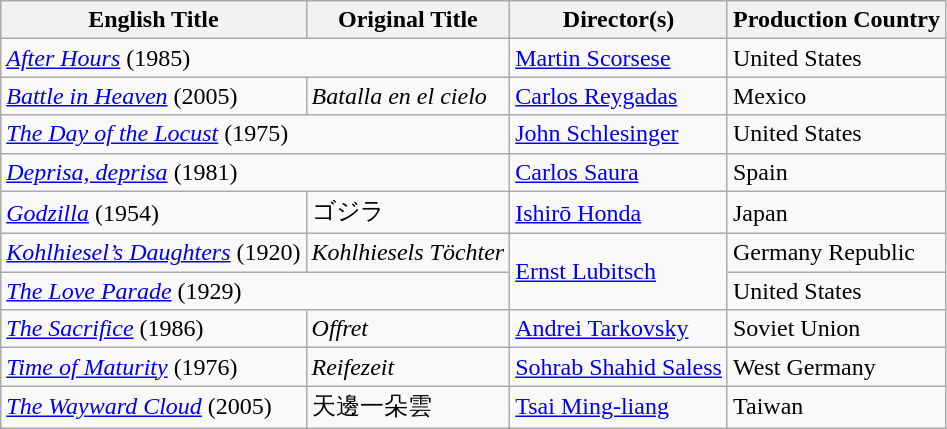<table class="wikitable">
<tr>
<th>English Title</th>
<th>Original Title</th>
<th>Director(s)</th>
<th>Production Country</th>
</tr>
<tr>
<td colspan="2"><em><a href='#'>After Hours</a></em> (1985)</td>
<td><a href='#'>Martin Scorsese</a></td>
<td>United States</td>
</tr>
<tr>
<td><em><a href='#'>Battle in Heaven</a></em> (2005)</td>
<td><em>Batalla en el cielo</em></td>
<td><a href='#'>Carlos Reygadas</a></td>
<td>Mexico</td>
</tr>
<tr>
<td colspan="2"><em><a href='#'>The Day of the Locust</a></em> (1975)</td>
<td><a href='#'>John Schlesinger</a></td>
<td>United States</td>
</tr>
<tr>
<td colspan="2"><em><a href='#'>Deprisa, deprisa</a></em> (1981)</td>
<td><a href='#'>Carlos Saura</a></td>
<td>Spain</td>
</tr>
<tr>
<td><em><a href='#'>Godzilla</a></em> (1954)</td>
<td>ゴジラ</td>
<td><a href='#'>Ishirō Honda</a></td>
<td>Japan</td>
</tr>
<tr>
<td><em><a href='#'>Kohlhiesel’s Daughters</a></em> (1920)</td>
<td><em>Kohlhiesels Töchter</em></td>
<td rowspan="2"><a href='#'>Ernst Lubitsch</a></td>
<td>Germany Republic</td>
</tr>
<tr>
<td colspan="2"><em><a href='#'>The Love Parade</a></em> (1929)</td>
<td>United States</td>
</tr>
<tr>
<td><em><a href='#'>The Sacrifice</a></em> (1986)</td>
<td><em>Offret</em></td>
<td><a href='#'>Andrei Tarkovsky</a></td>
<td>Soviet Union</td>
</tr>
<tr>
<td><em><a href='#'>Time of Maturity</a></em> (1976)</td>
<td><em>Reifezeit</em></td>
<td><a href='#'>Sohrab Shahid Saless</a></td>
<td>West Germany</td>
</tr>
<tr>
<td><em><a href='#'>The Wayward Cloud</a></em> (2005)</td>
<td>天邊一朵雲</td>
<td><a href='#'>Tsai Ming-liang</a></td>
<td>Taiwan</td>
</tr>
</table>
